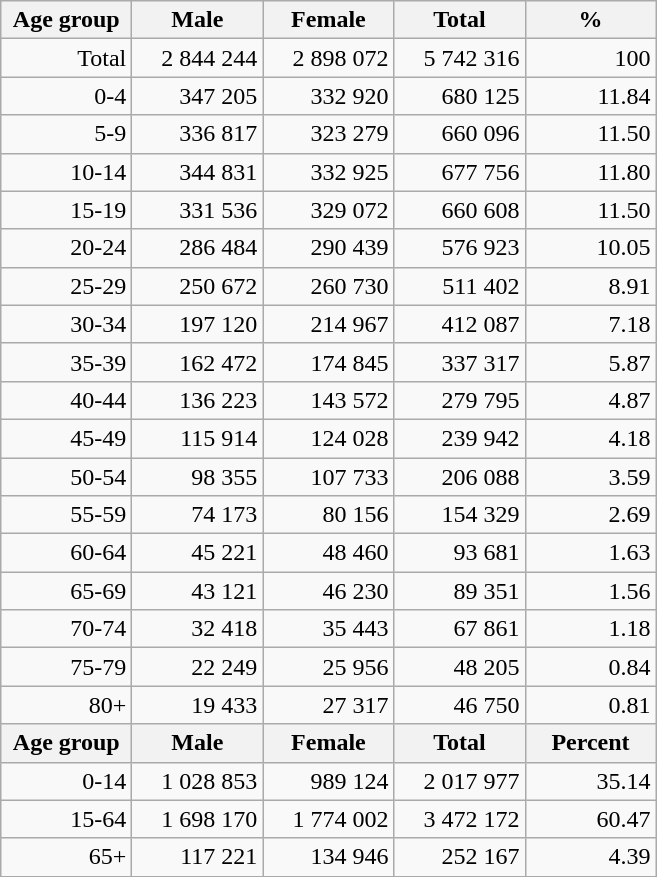<table class="wikitable">
<tr>
<th width="80pt">Age group</th>
<th width="80pt">Male</th>
<th width="80pt">Female</th>
<th width="80pt">Total</th>
<th width="80pt">%</th>
</tr>
<tr>
<td align="right">Total</td>
<td align="right">2 844 244</td>
<td align="right">2 898 072</td>
<td align="right">5 742 316</td>
<td align="right">100</td>
</tr>
<tr>
<td align="right">0-4</td>
<td align="right">347 205</td>
<td align="right">332 920</td>
<td align="right">680 125</td>
<td align="right">11.84</td>
</tr>
<tr>
<td align="right">5-9</td>
<td align="right">336 817</td>
<td align="right">323 279</td>
<td align="right">660 096</td>
<td align="right">11.50</td>
</tr>
<tr>
<td align="right">10-14</td>
<td align="right">344 831</td>
<td align="right">332 925</td>
<td align="right">677 756</td>
<td align="right">11.80</td>
</tr>
<tr>
<td align="right">15-19</td>
<td align="right">331 536</td>
<td align="right">329 072</td>
<td align="right">660 608</td>
<td align="right">11.50</td>
</tr>
<tr>
<td align="right">20-24</td>
<td align="right">286 484</td>
<td align="right">290 439</td>
<td align="right">576 923</td>
<td align="right">10.05</td>
</tr>
<tr>
<td align="right">25-29</td>
<td align="right">250 672</td>
<td align="right">260 730</td>
<td align="right">511 402</td>
<td align="right">8.91</td>
</tr>
<tr>
<td align="right">30-34</td>
<td align="right">197 120</td>
<td align="right">214 967</td>
<td align="right">412 087</td>
<td align="right">7.18</td>
</tr>
<tr>
<td align="right">35-39</td>
<td align="right">162 472</td>
<td align="right">174 845</td>
<td align="right">337 317</td>
<td align="right">5.87</td>
</tr>
<tr>
<td align="right">40-44</td>
<td align="right">136 223</td>
<td align="right">143 572</td>
<td align="right">279 795</td>
<td align="right">4.87</td>
</tr>
<tr>
<td align="right">45-49</td>
<td align="right">115 914</td>
<td align="right">124 028</td>
<td align="right">239 942</td>
<td align="right">4.18</td>
</tr>
<tr>
<td align="right">50-54</td>
<td align="right">98 355</td>
<td align="right">107 733</td>
<td align="right">206 088</td>
<td align="right">3.59</td>
</tr>
<tr>
<td align="right">55-59</td>
<td align="right">74 173</td>
<td align="right">80 156</td>
<td align="right">154 329</td>
<td align="right">2.69</td>
</tr>
<tr>
<td align="right">60-64</td>
<td align="right">45 221</td>
<td align="right">48 460</td>
<td align="right">93 681</td>
<td align="right">1.63</td>
</tr>
<tr>
<td align="right">65-69</td>
<td align="right">43 121</td>
<td align="right">46 230</td>
<td align="right">89 351</td>
<td align="right">1.56</td>
</tr>
<tr>
<td align="right">70-74</td>
<td align="right">32 418</td>
<td align="right">35 443</td>
<td align="right">67 861</td>
<td align="right">1.18</td>
</tr>
<tr>
<td align="right">75-79</td>
<td align="right">22 249</td>
<td align="right">25 956</td>
<td align="right">48 205</td>
<td align="right">0.84</td>
</tr>
<tr>
<td align="right">80+</td>
<td align="right">19 433</td>
<td align="right">27 317</td>
<td align="right">46 750</td>
<td align="right">0.81</td>
</tr>
<tr>
<th width="50">Age group</th>
<th width="80pt">Male</th>
<th width="80">Female</th>
<th width="80">Total</th>
<th width="50">Percent</th>
</tr>
<tr>
<td align="right">0-14</td>
<td align="right">1 028 853</td>
<td align="right">989 124</td>
<td align="right">2 017 977</td>
<td align="right">35.14</td>
</tr>
<tr>
<td align="right">15-64</td>
<td align="right">1 698 170</td>
<td align="right">1 774 002</td>
<td align="right">3 472 172</td>
<td align="right">60.47</td>
</tr>
<tr>
<td align="right">65+</td>
<td align="right">117 221</td>
<td align="right">134 946</td>
<td align="right">252 167</td>
<td align="right">4.39</td>
</tr>
<tr>
</tr>
</table>
